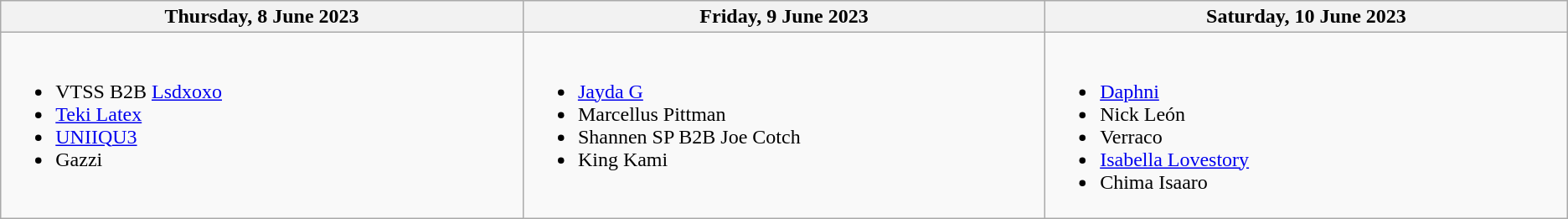<table class="wikitable">
<tr>
<th width="500">Thursday, 8 June 2023</th>
<th width="500">Friday, 9 June 2023</th>
<th width="500">Saturday, 10 June 2023</th>
</tr>
<tr valign="top">
<td><br><ul><li>VTSS B2B <a href='#'>Lsdxoxo</a></li><li><a href='#'>Teki Latex</a></li><li><a href='#'>UNIIQU3</a></li><li>Gazzi</li></ul></td>
<td><br><ul><li><a href='#'>Jayda G</a></li><li>Marcellus Pittman</li><li>Shannen SP B2B Joe Cotch</li><li>King Kami</li></ul></td>
<td><br><ul><li><a href='#'>Daphni</a></li><li>Nick León</li><li>Verraco</li><li><a href='#'>Isabella Lovestory</a></li><li>Chima Isaaro</li></ul></td>
</tr>
</table>
